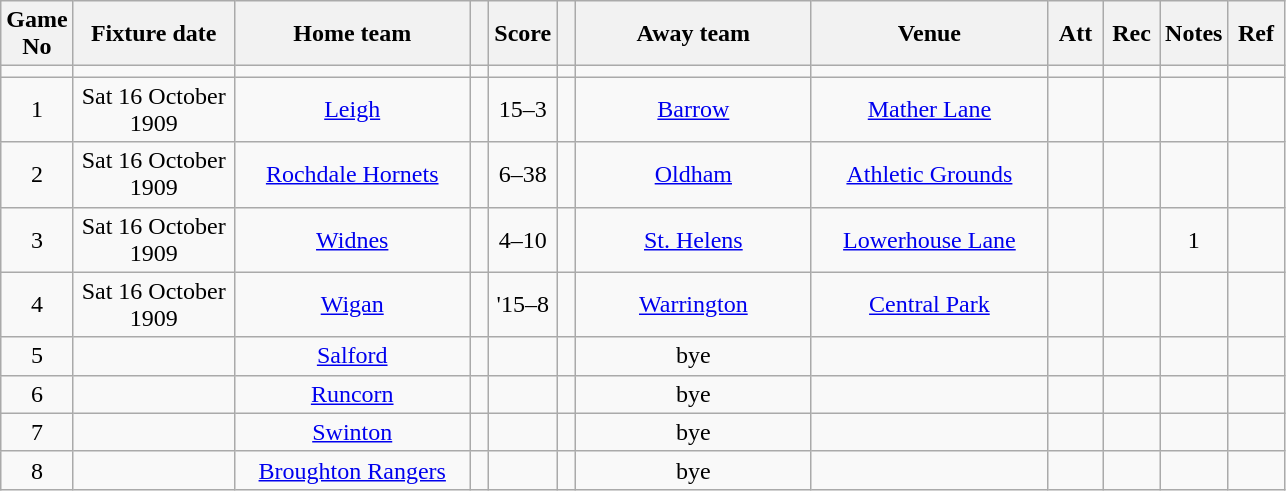<table class="wikitable" style="text-align:center;">
<tr>
<th width=20 abbr="No">Game No</th>
<th width=100 abbr="Date">Fixture date</th>
<th width=150 abbr="Home team">Home team</th>
<th width=5 abbr="space"></th>
<th width=20 abbr="Score">Score</th>
<th width=5 abbr="space"></th>
<th width=150 abbr="Away team">Away team</th>
<th width=150 abbr="Venue">Venue</th>
<th width=30 abbr="Att">Att</th>
<th width=30 abbr="Rec">Rec</th>
<th width=20 abbr="Notes">Notes</th>
<th width=30 abbr="Ref">Ref</th>
</tr>
<tr>
<td></td>
<td></td>
<td></td>
<td></td>
<td></td>
<td></td>
<td></td>
<td></td>
<td></td>
<td></td>
<td></td>
</tr>
<tr>
<td>1</td>
<td>Sat 16 October 1909</td>
<td><a href='#'>Leigh</a></td>
<td></td>
<td>15–3</td>
<td></td>
<td><a href='#'>Barrow</a></td>
<td><a href='#'>Mather Lane</a></td>
<td></td>
<td></td>
<td></td>
<td></td>
</tr>
<tr>
<td>2</td>
<td>Sat 16 October 1909</td>
<td><a href='#'>Rochdale Hornets</a></td>
<td></td>
<td>6–38</td>
<td></td>
<td><a href='#'>Oldham</a></td>
<td><a href='#'>Athletic Grounds</a></td>
<td></td>
<td></td>
<td></td>
<td></td>
</tr>
<tr>
<td>3</td>
<td>Sat 16 October 1909</td>
<td><a href='#'>Widnes</a></td>
<td></td>
<td>4–10</td>
<td></td>
<td><a href='#'>St. Helens</a></td>
<td><a href='#'>Lowerhouse Lane</a></td>
<td></td>
<td></td>
<td>1</td>
<td></td>
</tr>
<tr>
<td>4</td>
<td>Sat 16 October 1909</td>
<td><a href='#'>Wigan</a></td>
<td></td>
<td>'15–8</td>
<td></td>
<td><a href='#'>Warrington</a></td>
<td><a href='#'>Central Park</a></td>
<td></td>
<td></td>
<td></td>
<td></td>
</tr>
<tr>
<td>5</td>
<td></td>
<td><a href='#'>Salford</a></td>
<td></td>
<td></td>
<td></td>
<td>bye</td>
<td></td>
<td></td>
<td></td>
<td></td>
<td></td>
</tr>
<tr>
<td>6</td>
<td></td>
<td><a href='#'>Runcorn</a></td>
<td></td>
<td></td>
<td></td>
<td>bye</td>
<td></td>
<td></td>
<td></td>
<td></td>
<td></td>
</tr>
<tr>
<td>7</td>
<td></td>
<td><a href='#'>Swinton</a></td>
<td></td>
<td></td>
<td></td>
<td>bye</td>
<td></td>
<td></td>
<td></td>
<td></td>
<td></td>
</tr>
<tr>
<td>8</td>
<td></td>
<td><a href='#'>Broughton Rangers</a></td>
<td></td>
<td></td>
<td></td>
<td>bye</td>
<td></td>
<td></td>
<td></td>
<td></td>
<td></td>
</tr>
</table>
